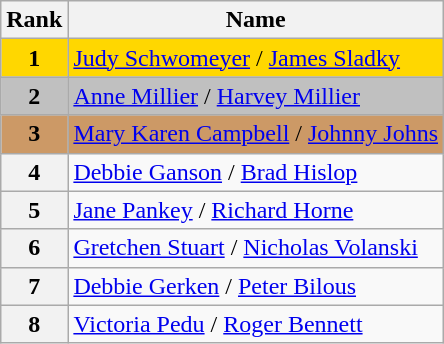<table class="wikitable">
<tr>
<th>Rank</th>
<th>Name</th>
</tr>
<tr bgcolor="gold">
<td align="center"><strong>1</strong></td>
<td><a href='#'>Judy Schwomeyer</a> / <a href='#'>James Sladky</a></td>
</tr>
<tr bgcolor="silver">
<td align="center"><strong>2</strong></td>
<td><a href='#'>Anne Millier</a> / <a href='#'>Harvey Millier</a></td>
</tr>
<tr bgcolor="cc9966">
<td align="center"><strong>3</strong></td>
<td><a href='#'>Mary Karen Campbell</a> / <a href='#'>Johnny Johns</a></td>
</tr>
<tr>
<th>4</th>
<td><a href='#'>Debbie Ganson</a> / <a href='#'>Brad Hislop</a></td>
</tr>
<tr>
<th>5</th>
<td><a href='#'>Jane Pankey</a> / <a href='#'>Richard Horne</a></td>
</tr>
<tr>
<th>6</th>
<td><a href='#'>Gretchen Stuart</a> / <a href='#'>Nicholas Volanski</a></td>
</tr>
<tr>
<th>7</th>
<td><a href='#'>Debbie Gerken</a> / <a href='#'>Peter Bilous</a></td>
</tr>
<tr>
<th>8</th>
<td><a href='#'>Victoria Pedu</a> / <a href='#'>Roger Bennett</a></td>
</tr>
</table>
